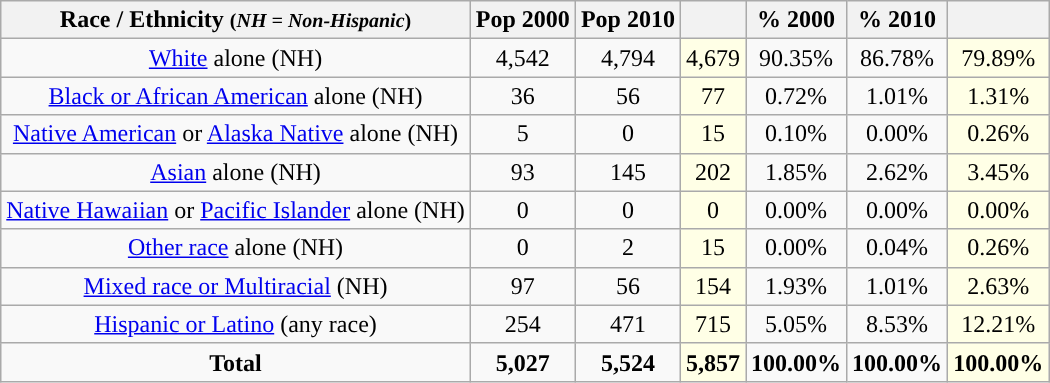<table class="wikitable" style="text-align:center;">
<tr>
<th>Race / Ethnicity <small>(<em>NH = Non-Hispanic</em>)</small></th>
<th>Pop 2000</th>
<th>Pop 2010</th>
<th></th>
<th>% 2000</th>
<th>% 2010</th>
<th></th>
</tr>
<tr>
<td><a href='#'>White</a> alone (NH)</td>
<td>4,542</td>
<td>4,794</td>
<td style='background: #ffffe6;'>4,679</td>
<td>90.35%</td>
<td>86.78%</td>
<td style='background: #ffffe6;'>79.89%</td>
</tr>
<tr>
<td><a href='#'>Black or African American</a> alone (NH)</td>
<td>36</td>
<td>56</td>
<td style='background: #ffffe6;'>77</td>
<td>0.72%</td>
<td>1.01%</td>
<td style='background: #ffffe6;'>1.31%</td>
</tr>
<tr>
<td><a href='#'>Native American</a> or <a href='#'>Alaska Native</a> alone (NH)</td>
<td>5</td>
<td>0</td>
<td style='background: #ffffe6;'>15</td>
<td>0.10%</td>
<td>0.00%</td>
<td style='background: #ffffe6;'>0.26%</td>
</tr>
<tr>
<td><a href='#'>Asian</a> alone (NH)</td>
<td>93</td>
<td>145</td>
<td style='background: #ffffe6;'>202</td>
<td>1.85%</td>
<td>2.62%</td>
<td style='background: #ffffe6;'>3.45%</td>
</tr>
<tr>
<td><a href='#'>Native Hawaiian</a> or <a href='#'>Pacific Islander</a> alone (NH)</td>
<td>0</td>
<td>0</td>
<td style='background: #ffffe6;'>0</td>
<td>0.00%</td>
<td>0.00%</td>
<td style='background: #ffffe6;'>0.00%</td>
</tr>
<tr>
<td><a href='#'>Other race</a> alone (NH)</td>
<td>0</td>
<td>2</td>
<td style='background: #ffffe6;'>15</td>
<td>0.00%</td>
<td>0.04%</td>
<td style='background: #ffffe6;'>0.26%</td>
</tr>
<tr>
<td><a href='#'>Mixed race or Multiracial</a> (NH)</td>
<td>97</td>
<td>56</td>
<td style='background: #ffffe6;'>154</td>
<td>1.93%</td>
<td>1.01%</td>
<td style='background: #ffffe6;'>2.63%</td>
</tr>
<tr>
<td><a href='#'>Hispanic or Latino</a> (any race)</td>
<td>254</td>
<td>471</td>
<td style='background: #ffffe6;'>715</td>
<td>5.05%</td>
<td>8.53%</td>
<td style='background: #ffffe6;'>12.21%</td>
</tr>
<tr>
<td><strong>Total</strong></td>
<td><strong>5,027</strong></td>
<td><strong>5,524</strong></td>
<td style='background: #ffffe6;'><strong>5,857</strong></td>
<td><strong>100.00%</strong></td>
<td><strong>100.00%</strong></td>
<td style='background: #ffffe6;'><strong>100.00%</strong></td>
</tr>
</table>
